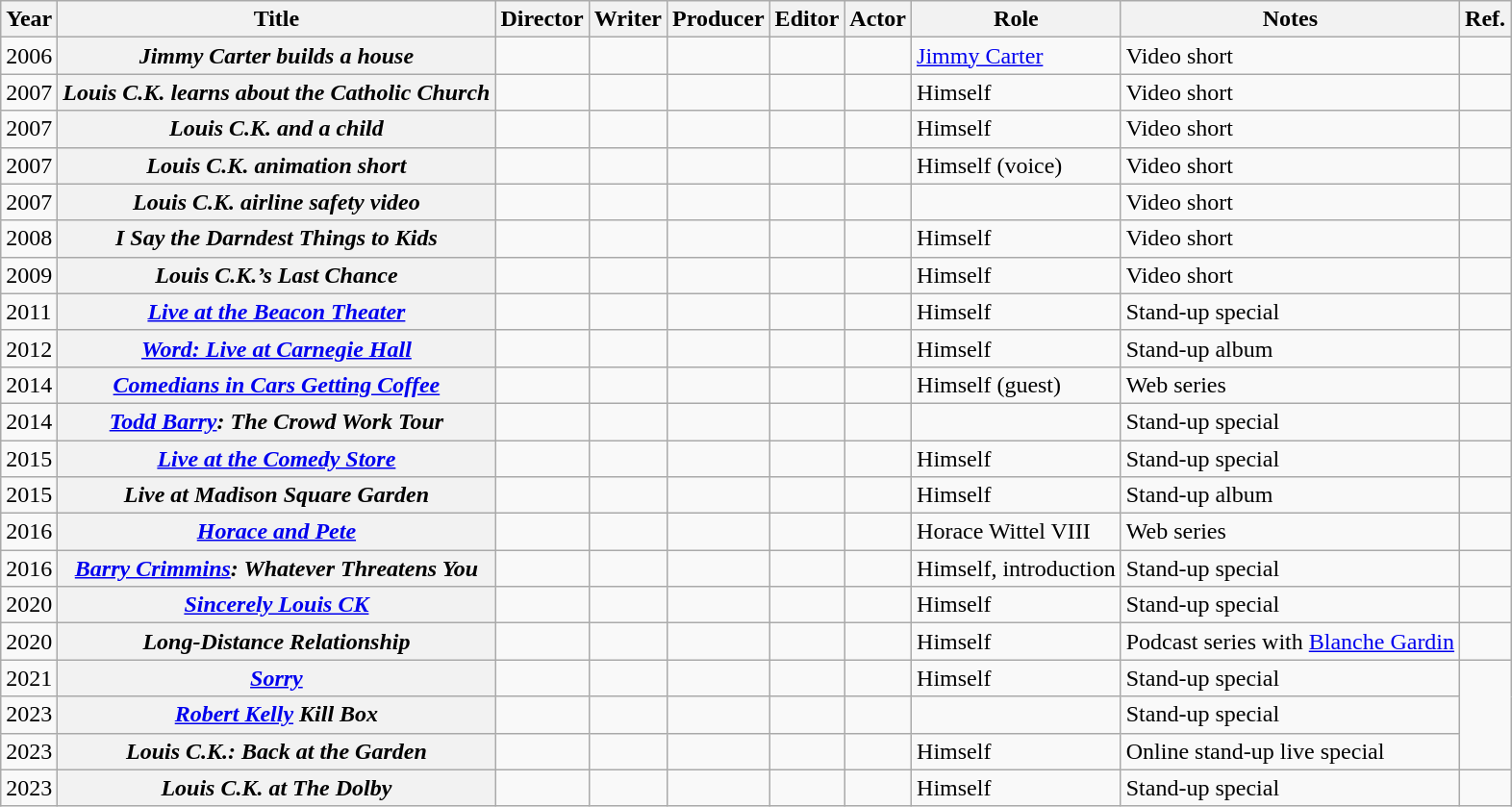<table class="wikitable sortable plainrowheaders">
<tr>
<th>Year</th>
<th>Title</th>
<th scope="col">Director</th>
<th scope="col">Writer</th>
<th scope="col">Producer</th>
<th scope="col">Editor</th>
<th scope="col">Actor</th>
<th scope="col">Role</th>
<th>Notes</th>
<th>Ref.</th>
</tr>
<tr>
<td>2006</td>
<th scope="row"><em>Jimmy Carter builds a house</em></th>
<td></td>
<td></td>
<td></td>
<td></td>
<td></td>
<td><a href='#'>Jimmy Carter</a></td>
<td>Video short</td>
<td style="text-align: center;"></td>
</tr>
<tr>
<td>2007</td>
<th scope="row"><em>Louis C.K. learns about the Catholic Church</em></th>
<td></td>
<td></td>
<td></td>
<td></td>
<td></td>
<td>Himself</td>
<td>Video short</td>
<td style="text-align: center;"></td>
</tr>
<tr>
<td>2007</td>
<th scope="row"><em>Louis C.K. and a child</em></th>
<td></td>
<td></td>
<td></td>
<td></td>
<td></td>
<td>Himself</td>
<td>Video short</td>
<td style="text-align: center;"></td>
</tr>
<tr>
<td>2007</td>
<th scope="row"><em>Louis C.K. animation short</em></th>
<td></td>
<td></td>
<td></td>
<td></td>
<td></td>
<td>Himself (voice)</td>
<td>Video short</td>
<td style="text-align: center;"></td>
</tr>
<tr>
<td>2007</td>
<th scope="row"><em>Louis C.K. airline safety video</em></th>
<td></td>
<td></td>
<td></td>
<td></td>
<td></td>
<td></td>
<td>Video short</td>
<td style="text-align: center;"></td>
</tr>
<tr>
<td>2008</td>
<th scope="row"><em>I Say the Darndest Things to Kids</em></th>
<td></td>
<td></td>
<td></td>
<td></td>
<td></td>
<td>Himself</td>
<td>Video short</td>
<td style="text-align: center;"></td>
</tr>
<tr>
<td>2009</td>
<th scope="row"><em>Louis C.K.’s Last Chance</em></th>
<td></td>
<td></td>
<td></td>
<td></td>
<td></td>
<td>Himself</td>
<td>Video short</td>
<td style="text-align: center;"></td>
</tr>
<tr>
<td>2011</td>
<th scope="row"><em><a href='#'>Live at the Beacon Theater</a></em></th>
<td></td>
<td></td>
<td></td>
<td></td>
<td></td>
<td>Himself</td>
<td>Stand-up special</td>
<td style="text-align: center;"></td>
</tr>
<tr>
<td>2012</td>
<th scope="row"><em><a href='#'>Word: Live at Carnegie Hall</a></em></th>
<td></td>
<td></td>
<td></td>
<td></td>
<td></td>
<td>Himself</td>
<td>Stand-up album</td>
<td style="text-align: center;"></td>
</tr>
<tr>
<td>2014</td>
<th scope="row"><em><a href='#'>Comedians in Cars Getting Coffee</a></em></th>
<td></td>
<td></td>
<td></td>
<td></td>
<td></td>
<td>Himself (guest)</td>
<td>Web series</td>
<td style="text-align: center;"></td>
</tr>
<tr>
<td>2014</td>
<th scope="row"><em><a href='#'>Todd Barry</a>: The Crowd Work Tour</em></th>
<td></td>
<td></td>
<td></td>
<td></td>
<td></td>
<td></td>
<td>Stand-up special</td>
<td style="text-align: center;"></td>
</tr>
<tr>
<td>2015</td>
<th scope="row"><em><a href='#'>Live at the Comedy Store</a></em></th>
<td></td>
<td></td>
<td></td>
<td></td>
<td></td>
<td>Himself</td>
<td>Stand-up special</td>
<td style="text-align: center;"></td>
</tr>
<tr>
<td>2015</td>
<th scope="row"><em>Live at Madison Square Garden</em></th>
<td></td>
<td></td>
<td></td>
<td></td>
<td></td>
<td>Himself</td>
<td>Stand-up album</td>
<td style="text-align: center;"></td>
</tr>
<tr>
<td>2016</td>
<th scope="row"><em><a href='#'>Horace and Pete</a></em></th>
<td></td>
<td></td>
<td></td>
<td></td>
<td></td>
<td>Horace Wittel VIII</td>
<td>Web series</td>
<td style="text-align: center;"></td>
</tr>
<tr>
<td>2016</td>
<th scope="row"><em><a href='#'>Barry Crimmins</a>: Whatever Threatens You</em></th>
<td></td>
<td></td>
<td></td>
<td></td>
<td></td>
<td>Himself, introduction</td>
<td>Stand-up special</td>
<td style="text-align: center;"></td>
</tr>
<tr>
<td>2020</td>
<th scope="row"><em><a href='#'>Sincerely Louis CK</a></em></th>
<td></td>
<td></td>
<td></td>
<td></td>
<td></td>
<td>Himself</td>
<td>Stand-up special</td>
<td style="text-align: center;"></td>
</tr>
<tr>
<td>2020</td>
<th scope="row"><em>Long-Distance Relationship</em></th>
<td></td>
<td></td>
<td></td>
<td></td>
<td></td>
<td>Himself</td>
<td>Podcast series with <a href='#'>Blanche Gardin</a></td>
<td style="text-align: center;"></td>
</tr>
<tr>
<td>2021</td>
<th scope="row"><em><a href='#'>Sorry</a></em></th>
<td></td>
<td></td>
<td></td>
<td></td>
<td></td>
<td>Himself</td>
<td>Stand-up special</td>
</tr>
<tr>
<td>2023</td>
<th scope="row"><em><a href='#'>Robert Kelly</a> Kill Box</em></th>
<td></td>
<td></td>
<td></td>
<td></td>
<td></td>
<td></td>
<td>Stand-up special</td>
</tr>
<tr>
<td>2023</td>
<th scope="row"><em>Louis C.K.: Back at the Garden</em></th>
<td></td>
<td></td>
<td></td>
<td></td>
<td></td>
<td>Himself</td>
<td>Online stand-up live special</td>
</tr>
<tr>
<td>2023</td>
<th scope="row"><em>Louis C.K. at The Dolby</em></th>
<td></td>
<td></td>
<td></td>
<td></td>
<td></td>
<td>Himself</td>
<td>Stand-up special</td>
<td></td>
</tr>
</table>
